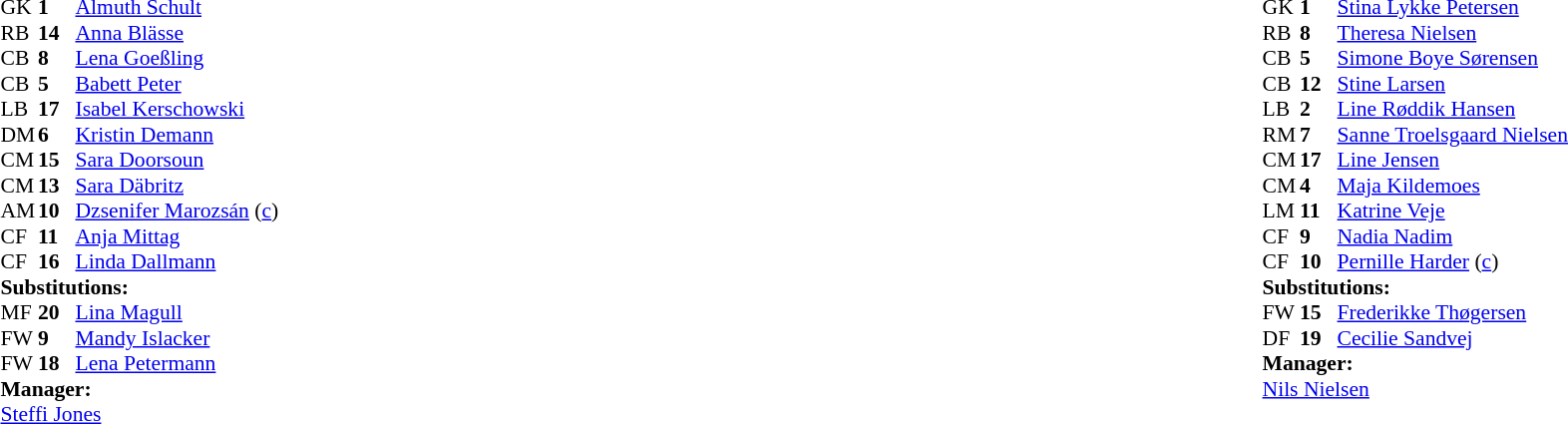<table width="100%">
<tr>
<td valign="top" width="50%"><br><table style="font-size: 90%" cellspacing="0" cellpadding="0">
<tr>
<th width="25"></th>
<th width="25"></th>
</tr>
<tr>
<td>GK</td>
<td><strong>1</strong></td>
<td><a href='#'>Almuth Schult</a></td>
</tr>
<tr>
<td>RB</td>
<td><strong>14</strong></td>
<td><a href='#'>Anna Blässe</a></td>
</tr>
<tr>
<td>CB</td>
<td><strong>8</strong></td>
<td><a href='#'>Lena Goeßling</a></td>
</tr>
<tr>
<td>CB</td>
<td><strong>5</strong></td>
<td><a href='#'>Babett Peter</a></td>
</tr>
<tr>
<td>LB</td>
<td><strong>17</strong></td>
<td><a href='#'>Isabel Kerschowski</a></td>
</tr>
<tr>
<td>DM</td>
<td><strong>6</strong></td>
<td><a href='#'>Kristin Demann</a></td>
<td></td>
<td></td>
</tr>
<tr>
<td>CM</td>
<td><strong>15</strong></td>
<td><a href='#'>Sara Doorsoun</a></td>
<td></td>
<td></td>
</tr>
<tr>
<td>CM</td>
<td><strong>13</strong></td>
<td><a href='#'>Sara Däbritz</a></td>
</tr>
<tr>
<td>AM</td>
<td><strong>10</strong></td>
<td><a href='#'>Dzsenifer Marozsán</a> (<a href='#'>c</a>)</td>
</tr>
<tr>
<td>CF</td>
<td><strong>11</strong></td>
<td><a href='#'>Anja Mittag</a></td>
</tr>
<tr>
<td>CF</td>
<td><strong>16</strong></td>
<td><a href='#'>Linda Dallmann</a></td>
<td></td>
<td></td>
</tr>
<tr>
<td colspan=3><strong>Substitutions:</strong></td>
</tr>
<tr>
<td>MF</td>
<td><strong>20</strong></td>
<td><a href='#'>Lina Magull</a></td>
<td></td>
<td></td>
</tr>
<tr>
<td>FW</td>
<td><strong>9</strong></td>
<td><a href='#'>Mandy Islacker</a></td>
<td></td>
<td></td>
</tr>
<tr>
<td>FW</td>
<td><strong>18</strong></td>
<td><a href='#'>Lena Petermann</a></td>
<td></td>
<td></td>
</tr>
<tr>
<td colspan=3><strong>Manager:</strong></td>
</tr>
<tr>
<td colspan=3><a href='#'>Steffi Jones</a></td>
</tr>
</table>
</td>
<td valign="top"></td>
<td valign="top" width="50%"><br><table style="font-size: 90%" cellspacing="0" cellpadding="0" align="center">
<tr>
<th width="25"></th>
<th width="25"></th>
</tr>
<tr>
<td>GK</td>
<td><strong>1</strong></td>
<td><a href='#'>Stina Lykke Petersen</a></td>
</tr>
<tr>
<td>RB</td>
<td><strong>8</strong></td>
<td><a href='#'>Theresa Nielsen</a></td>
</tr>
<tr>
<td>CB</td>
<td><strong>5</strong></td>
<td><a href='#'>Simone Boye Sørensen</a></td>
</tr>
<tr>
<td>CB</td>
<td><strong>12</strong></td>
<td><a href='#'>Stine Larsen</a></td>
</tr>
<tr>
<td>LB</td>
<td><strong>2</strong></td>
<td><a href='#'>Line Røddik Hansen</a></td>
<td></td>
<td></td>
</tr>
<tr>
<td>RM</td>
<td><strong>7</strong></td>
<td><a href='#'>Sanne Troelsgaard Nielsen</a></td>
</tr>
<tr>
<td>CM</td>
<td><strong>17</strong></td>
<td><a href='#'>Line Jensen</a></td>
</tr>
<tr>
<td>CM</td>
<td><strong>4</strong></td>
<td><a href='#'>Maja Kildemoes</a></td>
<td></td>
<td></td>
</tr>
<tr>
<td>LM</td>
<td><strong>11</strong></td>
<td><a href='#'>Katrine Veje</a></td>
</tr>
<tr>
<td>CF</td>
<td><strong>9</strong></td>
<td><a href='#'>Nadia Nadim</a></td>
</tr>
<tr>
<td>CF</td>
<td><strong>10</strong></td>
<td><a href='#'>Pernille Harder</a> (<a href='#'>c</a>)</td>
</tr>
<tr>
<td colspan=3><strong>Substitutions:</strong></td>
</tr>
<tr>
<td>FW</td>
<td><strong>15</strong></td>
<td><a href='#'>Frederikke Thøgersen</a></td>
<td></td>
<td></td>
</tr>
<tr>
<td>DF</td>
<td><strong>19</strong></td>
<td><a href='#'>Cecilie Sandvej</a></td>
<td></td>
<td></td>
</tr>
<tr>
<td colspan=3><strong>Manager:</strong></td>
</tr>
<tr>
<td colspan=3><a href='#'>Nils Nielsen</a></td>
</tr>
</table>
</td>
</tr>
</table>
